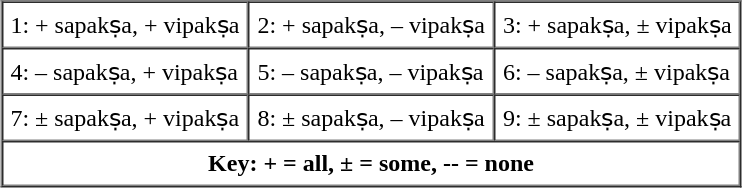<table border="1px:solid red" cellpadding="5" cellspacing="0" align="center">
<tr>
<td>1: + sapakṣa, + vipakṣa</td>
<td>2: + sapakṣa, – vipakṣa</td>
<td>3: + sapakṣa, ± vipakṣa</td>
</tr>
<tr>
<td>4: – sapakṣa, + vipakṣa</td>
<td>5: – sapakṣa, – vipakṣa</td>
<td>6: – sapakṣa, ± vipakṣa</td>
</tr>
<tr>
<td>7: ± sapakṣa, + vipakṣa</td>
<td>8: ± sapakṣa, – vipakṣa</td>
<td>9: ± sapakṣa, ± vipakṣa</td>
</tr>
<tr>
<td colspan="3" border="0" align="center"><strong>Key: + = all, ± = some, -- = none</strong></td>
</tr>
<tr>
</tr>
</table>
